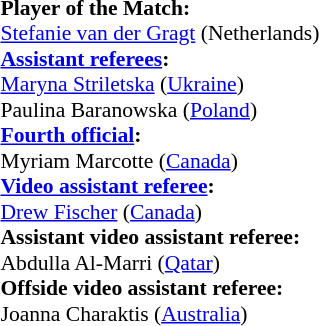<table style="width:100%; font-size:90%;">
<tr>
<td><br><strong>Player of the Match:</strong>
<br><a href='#'>Stefanie van der Gragt</a> (Netherlands)<br><strong><a href='#'>Assistant referees</a>:</strong>
<br><a href='#'>Maryna Striletska</a> (<a href='#'>Ukraine</a>)
<br>Paulina Baranowska (<a href='#'>Poland</a>)
<br><strong><a href='#'>Fourth official</a>:</strong>
<br>Myriam Marcotte (<a href='#'>Canada</a>)
<br><strong><a href='#'>Video assistant referee</a>:</strong>
<br><a href='#'>Drew Fischer</a> (<a href='#'>Canada</a>)
<br><strong>Assistant video assistant referee:</strong>
<br>Abdulla Al-Marri (<a href='#'>Qatar</a>)
<br><strong>Offside video assistant referee:</strong>
<br>Joanna Charaktis (<a href='#'>Australia</a>)</td>
</tr>
</table>
